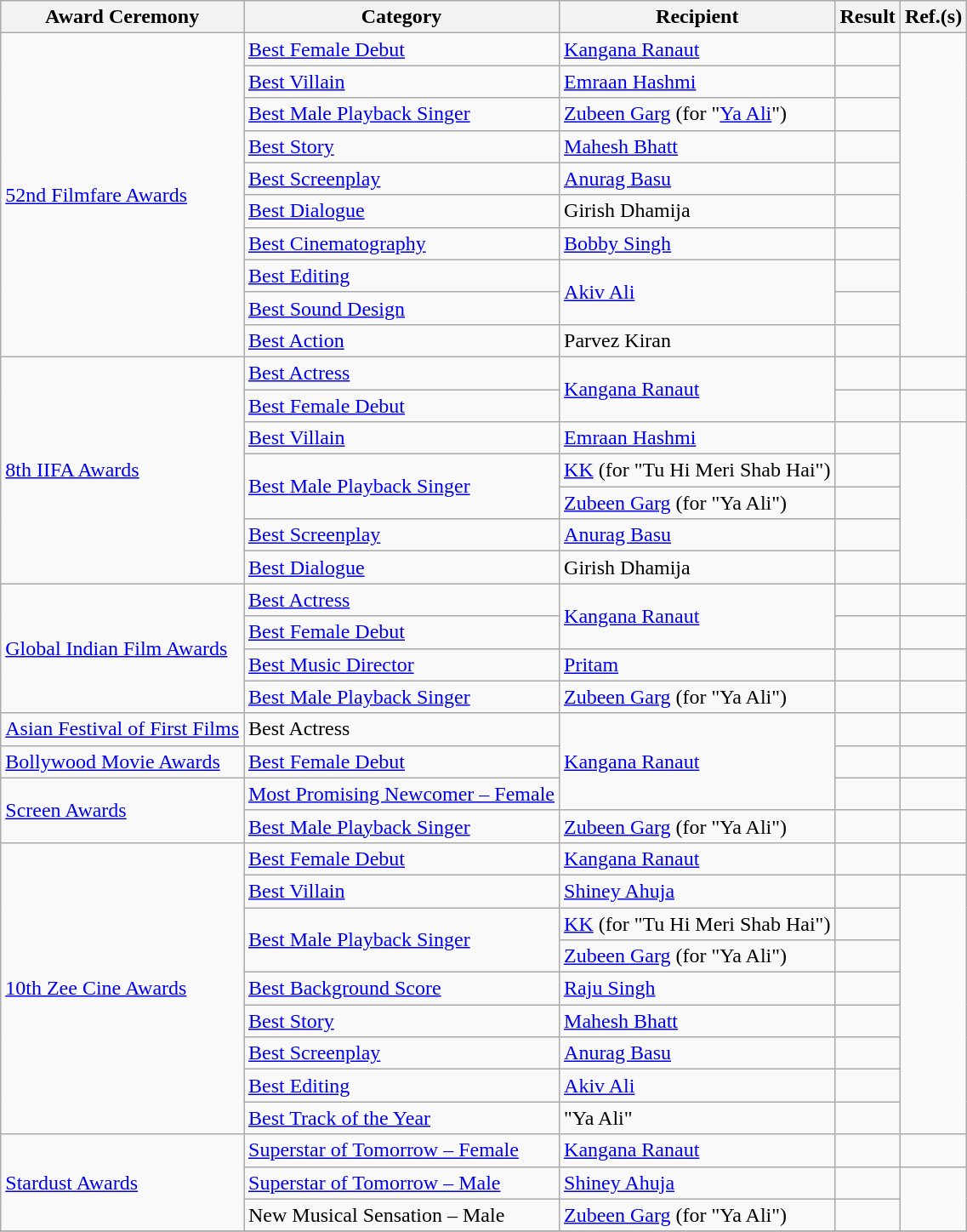<table class="wikitable">
<tr>
<th>Award Ceremony</th>
<th>Category</th>
<th>Recipient</th>
<th>Result</th>
<th>Ref.(s)</th>
</tr>
<tr>
<td rowspan=10><a href='#'>52nd Filmfare Awards</a></td>
<td><a href='#'>Best Female Debut</a></td>
<td><a href='#'>Kangana Ranaut</a></td>
<td></td>
<td rowspan=10></td>
</tr>
<tr>
<td><a href='#'>Best Villain</a></td>
<td><a href='#'>Emraan Hashmi</a></td>
<td></td>
</tr>
<tr>
<td><a href='#'>Best Male Playback Singer</a></td>
<td><a href='#'>Zubeen Garg</a> (for "<a href='#'>Ya Ali</a>")</td>
<td></td>
</tr>
<tr>
<td><a href='#'>Best Story</a></td>
<td><a href='#'>Mahesh Bhatt</a></td>
<td></td>
</tr>
<tr>
<td><a href='#'>Best Screenplay</a></td>
<td><a href='#'>Anurag Basu</a></td>
<td></td>
</tr>
<tr>
<td><a href='#'>Best Dialogue</a></td>
<td>Girish Dhamija</td>
<td></td>
</tr>
<tr>
<td><a href='#'>Best Cinematography</a></td>
<td><a href='#'>Bobby Singh</a></td>
<td></td>
</tr>
<tr>
<td><a href='#'>Best Editing</a></td>
<td rowspan="2"><a href='#'>Akiv Ali</a></td>
<td></td>
</tr>
<tr>
<td><a href='#'>Best Sound Design</a></td>
<td></td>
</tr>
<tr>
<td><a href='#'>Best Action</a></td>
<td>Parvez Kiran</td>
<td></td>
</tr>
<tr>
<td rowspan="7"><a href='#'>8th IIFA Awards</a></td>
<td><a href='#'>Best Actress</a></td>
<td rowspan="2"><a href='#'>Kangana Ranaut</a></td>
<td></td>
</tr>
<tr>
<td><a href='#'>Best Female Debut</a></td>
<td></td>
<td></td>
</tr>
<tr>
<td><a href='#'>Best Villain</a></td>
<td><a href='#'>Emraan Hashmi</a></td>
<td></td>
<td rowspan="5"></td>
</tr>
<tr>
<td rowspan="2"><a href='#'>Best Male Playback Singer</a></td>
<td><a href='#'>KK</a> (for "Tu Hi Meri Shab Hai")</td>
<td></td>
</tr>
<tr>
<td><a href='#'>Zubeen Garg</a> (for "Ya Ali")</td>
<td></td>
</tr>
<tr>
<td><a href='#'>Best Screenplay</a></td>
<td><a href='#'>Anurag Basu</a></td>
<td></td>
</tr>
<tr>
<td><a href='#'>Best Dialogue</a></td>
<td>Girish Dhamija</td>
<td></td>
</tr>
<tr>
<td rowspan="4"><a href='#'>Global Indian Film Awards</a></td>
<td><a href='#'>Best Actress</a></td>
<td rowspan="2"><a href='#'>Kangana Ranaut</a></td>
<td></td>
<td></td>
</tr>
<tr>
<td><a href='#'>Best Female Debut</a></td>
<td></td>
<td></td>
</tr>
<tr>
<td><a href='#'>Best Music Director</a></td>
<td><a href='#'>Pritam</a></td>
<td></td>
<td></td>
</tr>
<tr>
<td><a href='#'>Best Male Playback Singer</a></td>
<td><a href='#'>Zubeen Garg</a> (for "Ya Ali")</td>
<td></td>
<td></td>
</tr>
<tr>
<td><a href='#'>Asian Festival of First Films</a></td>
<td>Best Actress</td>
<td rowspan="3"><a href='#'>Kangana Ranaut</a></td>
<td></td>
<td></td>
</tr>
<tr>
<td><a href='#'>Bollywood Movie Awards</a></td>
<td><a href='#'>Best Female Debut</a></td>
<td></td>
<td></td>
</tr>
<tr>
<td rowspan="2"><a href='#'>Screen Awards</a></td>
<td><a href='#'>Most Promising Newcomer – Female</a></td>
<td></td>
<td></td>
</tr>
<tr>
<td><a href='#'>Best Male Playback Singer</a></td>
<td><a href='#'>Zubeen Garg</a> (for "Ya Ali")</td>
<td></td>
<td></td>
</tr>
<tr>
<td rowspan=9><a href='#'>10th Zee Cine Awards</a></td>
<td><a href='#'>Best Female Debut</a></td>
<td><a href='#'>Kangana Ranaut</a></td>
<td></td>
<td></td>
</tr>
<tr>
<td><a href='#'>Best Villain</a></td>
<td><a href='#'>Shiney Ahuja</a></td>
<td></td>
<td rowspan=8></td>
</tr>
<tr>
<td rowspan="2"><a href='#'>Best Male Playback Singer</a></td>
<td><a href='#'>KK</a> (for "Tu Hi Meri Shab Hai")</td>
<td></td>
</tr>
<tr>
<td><a href='#'>Zubeen Garg</a> (for "Ya Ali")</td>
<td></td>
</tr>
<tr>
<td><a href='#'>Best Background Score</a></td>
<td><a href='#'>Raju Singh</a></td>
<td></td>
</tr>
<tr>
<td><a href='#'>Best Story</a></td>
<td><a href='#'>Mahesh Bhatt</a></td>
<td></td>
</tr>
<tr>
<td><a href='#'>Best Screenplay</a></td>
<td><a href='#'>Anurag Basu</a></td>
<td></td>
</tr>
<tr>
<td><a href='#'>Best Editing</a></td>
<td><a href='#'>Akiv Ali</a></td>
<td></td>
</tr>
<tr>
<td><a href='#'>Best Track of the Year</a></td>
<td>"Ya Ali"</td>
<td></td>
</tr>
<tr>
<td rowspan=3><a href='#'>Stardust Awards</a></td>
<td><a href='#'>Superstar of Tomorrow – Female</a></td>
<td><a href='#'>Kangana Ranaut</a></td>
<td></td>
<td></td>
</tr>
<tr>
<td><a href='#'>Superstar of Tomorrow – Male</a></td>
<td><a href='#'>Shiney Ahuja</a></td>
<td></td>
<td rowspan=2></td>
</tr>
<tr>
<td>New Musical Sensation – Male</td>
<td><a href='#'>Zubeen Garg</a> (for "Ya Ali")</td>
<td></td>
</tr>
<tr>
</tr>
</table>
